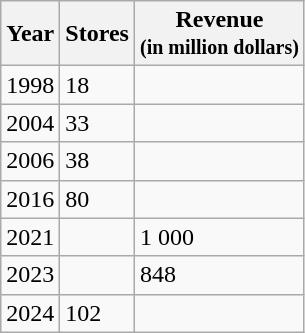<table class="wikitable">
<tr>
<th>Year</th>
<th>Stores</th>
<th>Revenue<br><small>(in million dollars)</small></th>
</tr>
<tr>
<td>1998</td>
<td>18</td>
<td></td>
</tr>
<tr>
<td>2004</td>
<td>33</td>
<td></td>
</tr>
<tr>
<td>2006</td>
<td>38</td>
<td></td>
</tr>
<tr>
<td>2016</td>
<td>80</td>
<td></td>
</tr>
<tr>
<td>2021</td>
<td></td>
<td>1 000</td>
</tr>
<tr>
<td>2023</td>
<td></td>
<td>848</td>
</tr>
<tr>
<td>2024</td>
<td>102</td>
<td></td>
</tr>
</table>
